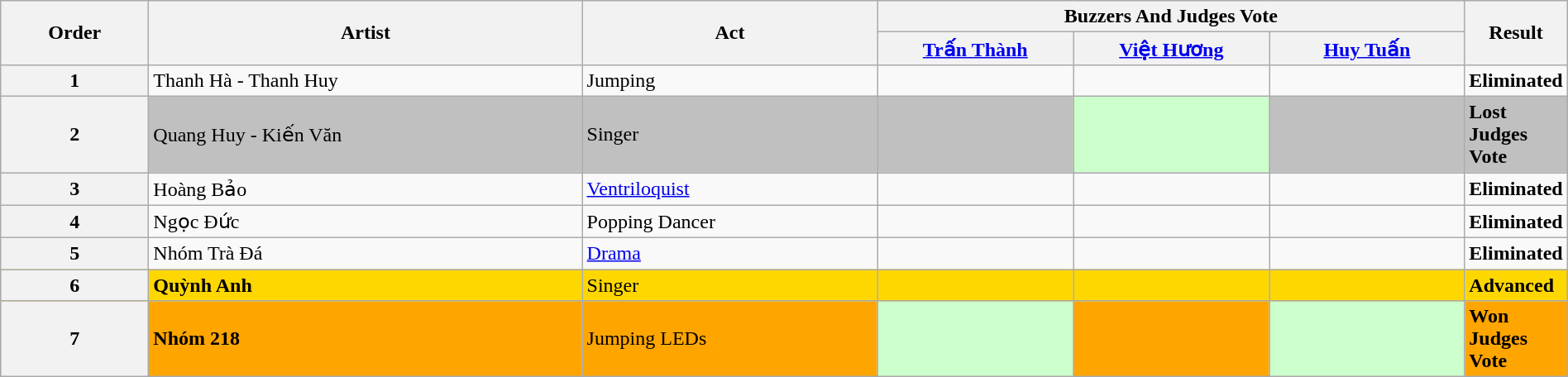<table class="wikitable sortable" style="width:100%;">
<tr>
<th align=center rowspan=2 width=10%>Order</th>
<th rowspan=2 width=30%>Artist</th>
<th rowspan=2 width=20%>Act</th>
<th colspan=3 width=40%>Buzzers And Judges Vote</th>
<th rowspan=2 width=20%>Result</th>
</tr>
<tr>
<th width=80><a href='#'>Trấn Thành</a></th>
<th width=80><a href='#'>Việt Hương</a></th>
<th width=80><a href='#'>Huy Tuấn</a></th>
</tr>
<tr>
<th>1</th>
<td>Thanh Hà - Thanh Huy</td>
<td>Jumping</td>
<td></td>
<td></td>
<td></td>
<td><strong>Eliminated</strong></td>
</tr>
<tr bgcolor=silver>
<th>2</th>
<td>Quang Huy - Kiến Văn</td>
<td>Singer</td>
<td></td>
<td align=center bgcolor="#cfc"></td>
<td></td>
<td><strong>Lost Judges Vote</strong></td>
</tr>
<tr>
<th>3</th>
<td>Hoàng Bảo</td>
<td><a href='#'>Ventriloquist</a></td>
<td></td>
<td></td>
<td></td>
<td><strong>Eliminated</strong></td>
</tr>
<tr>
<th>4</th>
<td>Ngọc Đức</td>
<td>Popping Dancer</td>
<td></td>
<td></td>
<td></td>
<td><strong>Eliminated</strong></td>
</tr>
<tr>
<th>5</th>
<td>Nhóm Trà Đá</td>
<td><a href='#'>Drama</a></td>
<td></td>
<td></td>
<td></td>
<td><strong>Eliminated</strong></td>
</tr>
<tr bgcolor="gold">
<th>6</th>
<td><strong>Quỳnh Anh</strong></td>
<td>Singer</td>
<td></td>
<td></td>
<td></td>
<td><strong>Advanced</strong></td>
</tr>
<tr bgcolor=orange>
<th>7</th>
<td><strong>Nhóm 218</strong></td>
<td>Jumping LEDs</td>
<td align=center bgcolor="#cfc"></td>
<td></td>
<td align=center bgcolor="#cfc"></td>
<td><strong>Won Judges Vote</strong></td>
</tr>
</table>
